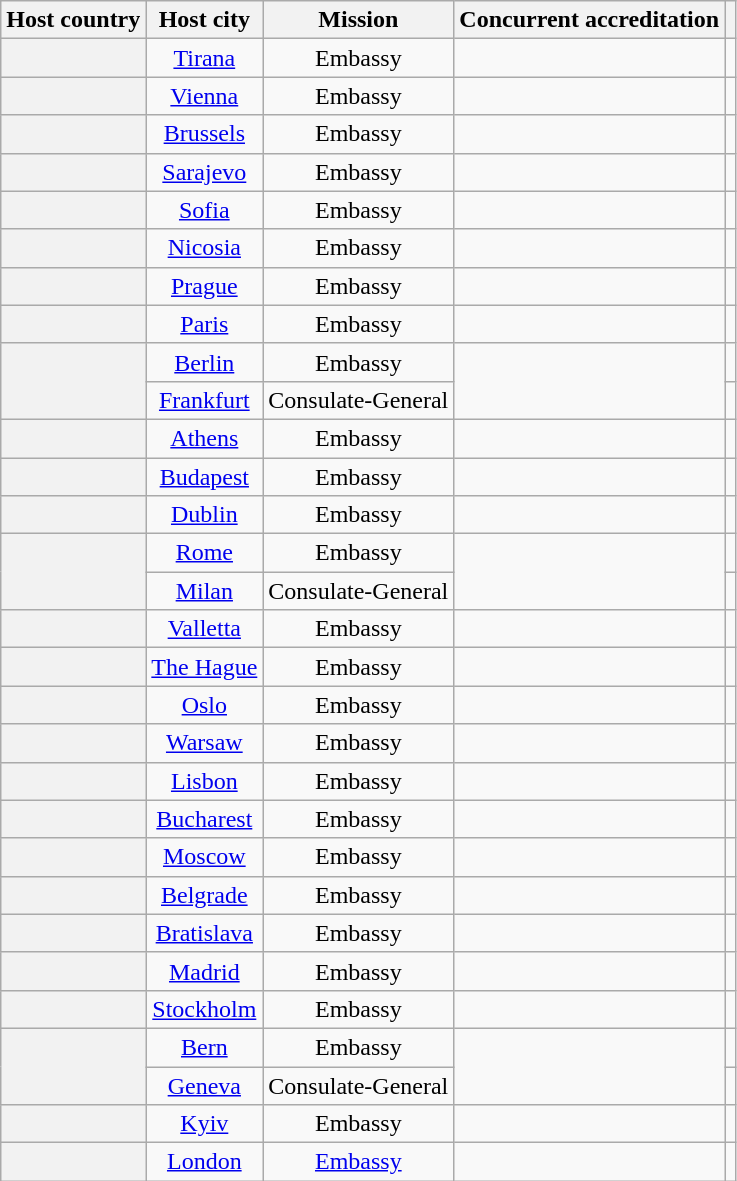<table class="wikitable plainrowheaders" style="text-align:center">
<tr>
<th scope="col">Host country</th>
<th scope="col">Host city</th>
<th scope="col">Mission</th>
<th scope="col">Concurrent accreditation</th>
<th scope="col"></th>
</tr>
<tr>
<th scope="row"></th>
<td><a href='#'>Tirana</a></td>
<td>Embassy</td>
<td></td>
<td></td>
</tr>
<tr>
<th scope="row"></th>
<td><a href='#'>Vienna</a></td>
<td>Embassy</td>
<td></td>
<td></td>
</tr>
<tr>
<th scope="row"></th>
<td><a href='#'>Brussels</a></td>
<td>Embassy</td>
<td></td>
<td></td>
</tr>
<tr>
<th scope="row"></th>
<td><a href='#'>Sarajevo</a></td>
<td>Embassy</td>
<td></td>
<td></td>
</tr>
<tr>
<th scope="row"></th>
<td><a href='#'>Sofia</a></td>
<td>Embassy</td>
<td></td>
<td></td>
</tr>
<tr>
<th scope="row"></th>
<td><a href='#'>Nicosia</a></td>
<td>Embassy</td>
<td></td>
<td></td>
</tr>
<tr>
<th scope="row"></th>
<td><a href='#'>Prague</a></td>
<td>Embassy</td>
<td></td>
<td></td>
</tr>
<tr>
<th scope="row"></th>
<td><a href='#'>Paris</a></td>
<td>Embassy</td>
<td></td>
<td></td>
</tr>
<tr>
<th scope="row" rowspan="2"></th>
<td><a href='#'>Berlin</a></td>
<td>Embassy</td>
<td rowspan="2"></td>
<td></td>
</tr>
<tr>
<td><a href='#'>Frankfurt</a></td>
<td>Consulate-General</td>
<td></td>
</tr>
<tr>
<th scope="row"></th>
<td><a href='#'>Athens</a></td>
<td>Embassy</td>
<td></td>
<td></td>
</tr>
<tr>
<th scope="row"></th>
<td><a href='#'>Budapest</a></td>
<td>Embassy</td>
<td></td>
<td></td>
</tr>
<tr>
<th scope="row"></th>
<td><a href='#'>Dublin</a></td>
<td>Embassy</td>
<td></td>
<td></td>
</tr>
<tr>
<th scope="row" rowspan="2"></th>
<td><a href='#'>Rome</a></td>
<td>Embassy</td>
<td rowspan="2"></td>
<td></td>
</tr>
<tr>
<td><a href='#'>Milan</a></td>
<td>Consulate-General</td>
<td></td>
</tr>
<tr>
<th scope="row"></th>
<td><a href='#'>Valletta</a></td>
<td>Embassy</td>
<td></td>
<td></td>
</tr>
<tr>
<th scope="row"></th>
<td><a href='#'>The Hague</a></td>
<td>Embassy</td>
<td></td>
<td></td>
</tr>
<tr>
<th scope="row"></th>
<td><a href='#'>Oslo</a></td>
<td>Embassy</td>
<td></td>
<td></td>
</tr>
<tr>
<th scope="row"></th>
<td><a href='#'>Warsaw</a></td>
<td>Embassy</td>
<td></td>
<td></td>
</tr>
<tr>
<th scope="row"></th>
<td><a href='#'>Lisbon</a></td>
<td>Embassy</td>
<td></td>
<td></td>
</tr>
<tr>
<th scope="row"></th>
<td><a href='#'>Bucharest</a></td>
<td>Embassy</td>
<td></td>
<td></td>
</tr>
<tr>
<th scope="row"></th>
<td><a href='#'>Moscow</a></td>
<td>Embassy</td>
<td></td>
<td></td>
</tr>
<tr>
<th scope="row"></th>
<td><a href='#'>Belgrade</a></td>
<td>Embassy</td>
<td></td>
<td></td>
</tr>
<tr>
<th scope="row"></th>
<td><a href='#'>Bratislava</a></td>
<td>Embassy</td>
<td></td>
<td></td>
</tr>
<tr>
<th scope="row"></th>
<td><a href='#'>Madrid</a></td>
<td>Embassy</td>
<td></td>
<td></td>
</tr>
<tr>
<th scope="row"></th>
<td><a href='#'>Stockholm</a></td>
<td>Embassy</td>
<td></td>
<td></td>
</tr>
<tr>
<th scope="row" rowspan="2"></th>
<td><a href='#'>Bern</a></td>
<td>Embassy</td>
<td rowspan="2"></td>
<td></td>
</tr>
<tr>
<td><a href='#'>Geneva</a></td>
<td>Consulate-General</td>
<td></td>
</tr>
<tr>
<th scope="row"></th>
<td><a href='#'>Kyiv</a></td>
<td>Embassy</td>
<td></td>
<td></td>
</tr>
<tr>
<th scope="row"></th>
<td><a href='#'>London</a></td>
<td><a href='#'>Embassy</a></td>
<td></td>
<td></td>
</tr>
</table>
